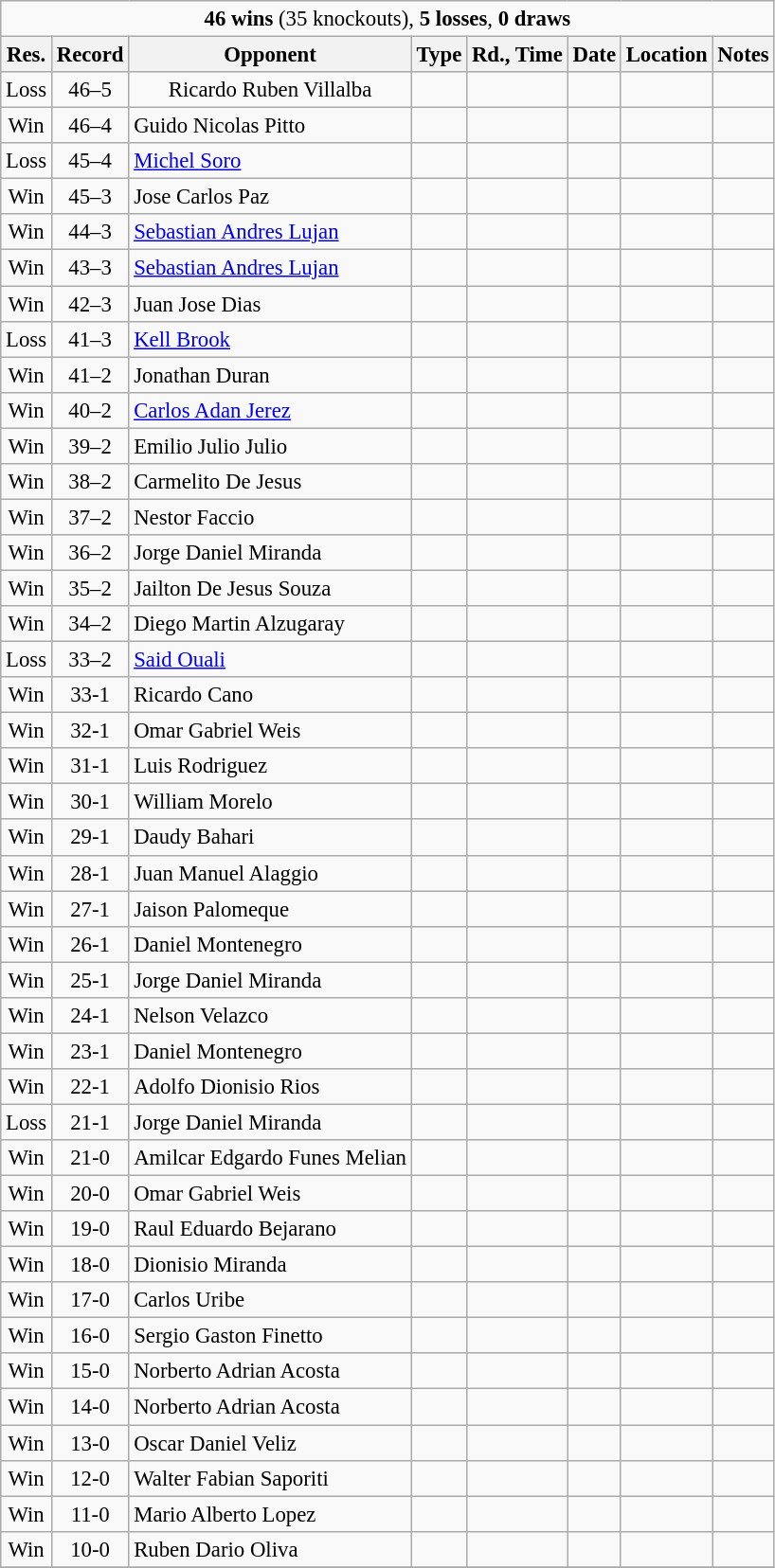<table class="wikitable" style="text-align:center; font-size:95%">
<tr>
<td style="text-align:center;" colspan=8><strong>46 wins</strong> (35 knockouts), <strong>5 losses</strong>, <strong>0 draws</strong></td>
</tr>
<tr>
<th>Res.</th>
<th>Record</th>
<th>Opponent</th>
<th>Type</th>
<th>Rd., Time</th>
<th>Date</th>
<th>Location</th>
<th>Notes</th>
</tr>
<tr align=center>
<td>Loss</td>
<td>46–5</td>
<td>Ricardo Ruben Villalba</td>
<td></td>
<td></td>
<td></td>
<td align=left></td>
<td align=left></td>
</tr>
<tr>
<td>Win</td>
<td>46–4</td>
<td align=left> Guido Nicolas Pitto</td>
<td></td>
<td></td>
<td></td>
<td align=left></td>
<td align=left></td>
</tr>
<tr align=center>
<td>Loss</td>
<td>45–4</td>
<td align=left> <a href='#'>Michel Soro</a></td>
<td></td>
<td></td>
<td></td>
<td align=left></td>
<td align=left></td>
</tr>
<tr align=center>
<td>Win</td>
<td>45–3</td>
<td align=left> Jose Carlos Paz</td>
<td></td>
<td></td>
<td></td>
<td align=left></td>
<td align=left></td>
</tr>
<tr align=center>
<td>Win</td>
<td>44–3</td>
<td align=left> <a href='#'>Sebastian Andres Lujan</a></td>
<td></td>
<td></td>
<td></td>
<td align=left></td>
<td align=left></td>
</tr>
<tr align=center>
<td>Win</td>
<td>43–3</td>
<td align=left> <a href='#'>Sebastian Andres Lujan</a></td>
<td></td>
<td></td>
<td></td>
<td align=left></td>
<td align=left></td>
</tr>
<tr align=center>
<td>Win</td>
<td>42–3</td>
<td align=left> Juan Jose Dias</td>
<td></td>
<td></td>
<td></td>
<td align=left></td>
<td align=left></td>
</tr>
<tr align=center>
<td>Loss</td>
<td>41–3</td>
<td align=left> <a href='#'>Kell Brook</a></td>
<td></td>
<td></td>
<td></td>
<td align=left></td>
<td align=left></td>
</tr>
<tr align=center>
<td>Win</td>
<td>41–2</td>
<td align=left> Jonathan Duran</td>
<td></td>
<td></td>
<td></td>
<td align=left></td>
<td align=left></td>
</tr>
<tr align=center>
<td>Win</td>
<td>40–2</td>
<td align=left> <a href='#'>Carlos Adan Jerez</a></td>
<td></td>
<td></td>
<td></td>
<td align=left></td>
<td align=left></td>
</tr>
<tr align=center>
<td>Win</td>
<td>39–2</td>
<td align=left> Emilio Julio Julio</td>
<td></td>
<td></td>
<td></td>
<td align=left></td>
<td align=left></td>
</tr>
<tr align=center>
<td>Win</td>
<td>38–2</td>
<td align=left> Carmelito De Jesus</td>
<td></td>
<td></td>
<td></td>
<td align=left></td>
<td align=left></td>
</tr>
<tr align=center>
<td>Win</td>
<td>37–2</td>
<td align=left> Nestor Faccio</td>
<td></td>
<td></td>
<td></td>
<td align=left></td>
<td align=left></td>
</tr>
<tr align=center>
<td>Win</td>
<td>36–2</td>
<td align=left> Jorge Daniel Miranda</td>
<td></td>
<td></td>
<td></td>
<td align=left></td>
<td align=left></td>
</tr>
<tr align=center>
<td>Win</td>
<td>35–2</td>
<td align=left> Jailton De Jesus Souza</td>
<td></td>
<td></td>
<td></td>
<td align=left></td>
<td align=left></td>
</tr>
<tr align=center>
<td>Win</td>
<td>34–2</td>
<td align=left> Diego Martin Alzugaray</td>
<td></td>
<td></td>
<td></td>
<td align=left></td>
<td align=left></td>
</tr>
<tr align=center>
<td>Loss</td>
<td>33–2</td>
<td align=left> <a href='#'>Said Ouali</a></td>
<td></td>
<td></td>
<td></td>
<td align=left></td>
<td align=left></td>
</tr>
<tr align=center>
<td>Win</td>
<td>33-1</td>
<td align=left> Ricardo Cano</td>
<td></td>
<td></td>
<td></td>
<td align=left></td>
<td align=left></td>
</tr>
<tr align=center>
<td>Win</td>
<td>32-1</td>
<td align=left> Omar Gabriel Weis</td>
<td></td>
<td></td>
<td></td>
<td align=left></td>
<td align=left></td>
</tr>
<tr align=center>
<td>Win</td>
<td>31-1</td>
<td align=left> Luis Rodriguez</td>
<td></td>
<td></td>
<td></td>
<td align=left></td>
<td align=left></td>
</tr>
<tr align=center>
<td>Win</td>
<td>30-1</td>
<td align=left> William Morelo</td>
<td></td>
<td></td>
<td></td>
<td align=left></td>
<td align=left></td>
</tr>
<tr align=center>
<td>Win</td>
<td>29-1</td>
<td align=left> Daudy Bahari</td>
<td></td>
<td></td>
<td></td>
<td align=left></td>
<td align=left></td>
</tr>
<tr align=center>
<td>Win</td>
<td>28-1</td>
<td align=left> Juan Manuel Alaggio</td>
<td></td>
<td></td>
<td></td>
<td align=left></td>
<td align=left></td>
</tr>
<tr align=center>
<td>Win</td>
<td>27-1</td>
<td align=left> Jaison Palomeque</td>
<td></td>
<td></td>
<td></td>
<td align=left></td>
<td align=left></td>
</tr>
<tr align=center>
<td>Win</td>
<td>26-1</td>
<td align=left> Daniel Montenegro</td>
<td></td>
<td></td>
<td></td>
<td align=left></td>
<td align=left></td>
</tr>
<tr align=center>
<td>Win</td>
<td>25-1</td>
<td align=left> Jorge Daniel Miranda</td>
<td></td>
<td></td>
<td></td>
<td align=left></td>
<td align=left></td>
</tr>
<tr align=center>
<td>Win</td>
<td>24-1</td>
<td align=left> Nelson Velazco</td>
<td></td>
<td></td>
<td></td>
<td align=left></td>
<td align=left></td>
</tr>
<tr align=center>
<td>Win</td>
<td>23-1</td>
<td align=left> Daniel Montenegro</td>
<td></td>
<td></td>
<td></td>
<td align=left></td>
<td align=left></td>
</tr>
<tr align=center>
<td>Win</td>
<td>22-1</td>
<td align=left> Adolfo Dionisio Rios</td>
<td></td>
<td></td>
<td></td>
<td align=left></td>
<td align=left></td>
</tr>
<tr align=center>
<td>Loss</td>
<td>21-1</td>
<td align=left> Jorge Daniel Miranda</td>
<td></td>
<td></td>
<td></td>
<td align=left></td>
<td align=left></td>
</tr>
<tr align=center>
<td>Win</td>
<td>21-0</td>
<td align=left> Amilcar Edgardo Funes Melian</td>
<td></td>
<td></td>
<td></td>
<td align=left></td>
<td align=left></td>
</tr>
<tr align=center>
<td>Win</td>
<td>20-0</td>
<td align=left> Omar Gabriel Weis</td>
<td></td>
<td></td>
<td></td>
<td align=left></td>
<td align=left></td>
</tr>
<tr align=center>
<td>Win</td>
<td>19-0</td>
<td align=left> Raul Eduardo Bejarano</td>
<td></td>
<td></td>
<td></td>
<td align=left></td>
<td align=left></td>
</tr>
<tr align=center>
<td>Win</td>
<td>18-0</td>
<td align=left> Dionisio Miranda</td>
<td></td>
<td></td>
<td></td>
<td align=left></td>
<td align=left></td>
</tr>
<tr align=center>
<td>Win</td>
<td>17-0</td>
<td align=left> Carlos Uribe</td>
<td></td>
<td></td>
<td></td>
<td align=left></td>
<td align=left></td>
</tr>
<tr align=center>
<td>Win</td>
<td>16-0</td>
<td align=left> Sergio Gaston Finetto</td>
<td></td>
<td></td>
<td></td>
<td align=left></td>
<td align=left></td>
</tr>
<tr align=center>
<td>Win</td>
<td>15-0</td>
<td align=left> Norberto Adrian Acosta</td>
<td></td>
<td></td>
<td></td>
<td align=left></td>
<td align=left></td>
</tr>
<tr align=center>
<td>Win</td>
<td>14-0</td>
<td align=left> Norberto Adrian Acosta</td>
<td></td>
<td></td>
<td></td>
<td align=left></td>
<td align=left></td>
</tr>
<tr align=center>
<td>Win</td>
<td>13-0</td>
<td align=left> Oscar Daniel Veliz</td>
<td></td>
<td></td>
<td></td>
<td align=left></td>
<td align=left></td>
</tr>
<tr align=center>
<td>Win</td>
<td>12-0</td>
<td align=left> Walter Fabian Saporiti</td>
<td></td>
<td></td>
<td></td>
<td align=left></td>
<td align=left></td>
</tr>
<tr align=center>
<td>Win</td>
<td>11-0</td>
<td align=left> Mario Alberto Lopez</td>
<td></td>
<td></td>
<td></td>
<td align=left></td>
<td align=left></td>
</tr>
<tr align=center>
<td>Win</td>
<td>10-0</td>
<td align=left> Ruben Dario Oliva</td>
<td></td>
<td></td>
<td></td>
<td align=left></td>
<td align=left></td>
</tr>
<tr align=center>
</tr>
</table>
